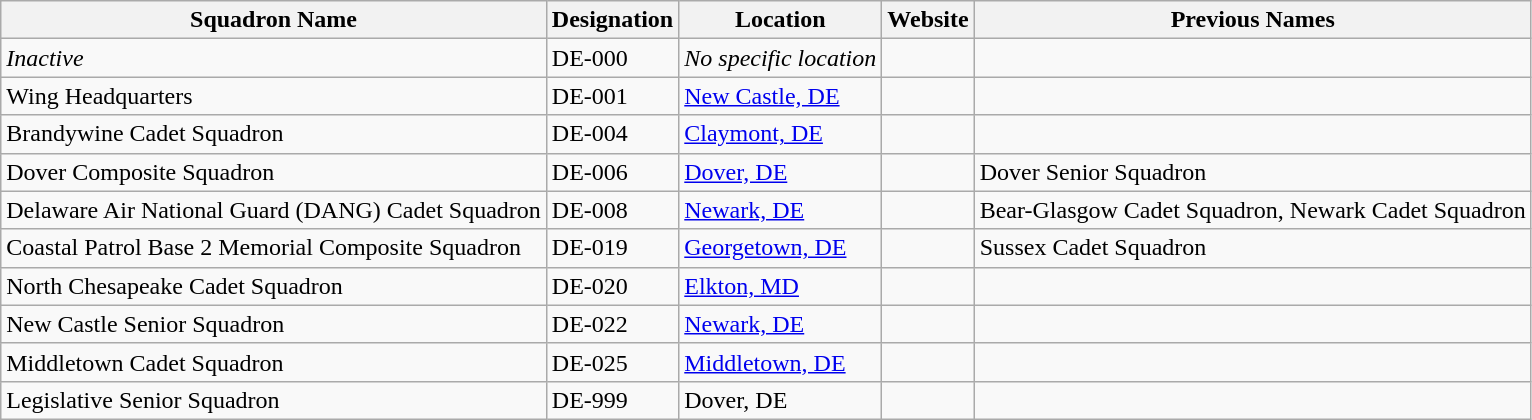<table class="wikitable">
<tr>
<th>Squadron Name</th>
<th>Designation</th>
<th>Location</th>
<th>Website</th>
<th>Previous Names</th>
</tr>
<tr>
<td><em>Inactive</em></td>
<td>DE-000</td>
<td><em>No specific location</em></td>
<td></td>
<td></td>
</tr>
<tr>
<td>Wing Headquarters</td>
<td>DE-001</td>
<td><a href='#'>New Castle, DE</a></td>
<td></td>
<td></td>
</tr>
<tr>
<td>Brandywine Cadet Squadron</td>
<td>DE-004</td>
<td><a href='#'>Claymont, DE</a></td>
<td></td>
<td></td>
</tr>
<tr>
<td>Dover Composite Squadron</td>
<td>DE-006</td>
<td><a href='#'>Dover, DE</a></td>
<td></td>
<td>Dover Senior Squadron</td>
</tr>
<tr>
<td>Delaware Air National Guard (DANG) Cadet Squadron</td>
<td>DE-008</td>
<td><a href='#'>Newark, DE</a></td>
<td></td>
<td>Bear-Glasgow Cadet Squadron, Newark Cadet Squadron</td>
</tr>
<tr>
<td>Coastal Patrol Base 2 Memorial Composite Squadron</td>
<td>DE-019</td>
<td><a href='#'>Georgetown, DE</a></td>
<td></td>
<td>Sussex Cadet Squadron</td>
</tr>
<tr>
<td>North Chesapeake Cadet Squadron</td>
<td>DE-020</td>
<td><a href='#'>Elkton, MD</a></td>
<td></td>
<td></td>
</tr>
<tr>
<td>New Castle Senior Squadron</td>
<td>DE-022</td>
<td><a href='#'>Newark, DE</a></td>
<td></td>
<td></td>
</tr>
<tr>
<td>Middletown Cadet Squadron</td>
<td>DE-025</td>
<td><a href='#'>Middletown, DE</a></td>
<td></td>
<td></td>
</tr>
<tr>
<td>Legislative Senior Squadron</td>
<td>DE-999</td>
<td>Dover, DE</td>
<td></td>
<td></td>
</tr>
</table>
